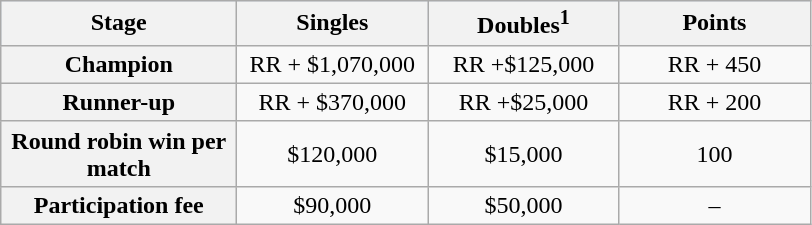<table class=wikitable style=text-align:center>
<tr bgcolor=#d1e4fd>
<th width=150>Stage</th>
<th width=120>Singles</th>
<th width=120>Doubles<sup>1</sup></th>
<th width=120>Points</th>
</tr>
<tr>
<th>Champion</th>
<td>RR + $1,070,000</td>
<td>RR +$125,000</td>
<td>RR + 450</td>
</tr>
<tr>
<th>Runner-up</th>
<td>RR + $370,000</td>
<td>RR +$25,000</td>
<td>RR + 200</td>
</tr>
<tr>
<th>Round robin win per match</th>
<td>$120,000</td>
<td>$15,000</td>
<td>100</td>
</tr>
<tr>
<th>Participation fee</th>
<td>$90,000</td>
<td>$50,000</td>
<td>–</td>
</tr>
</table>
